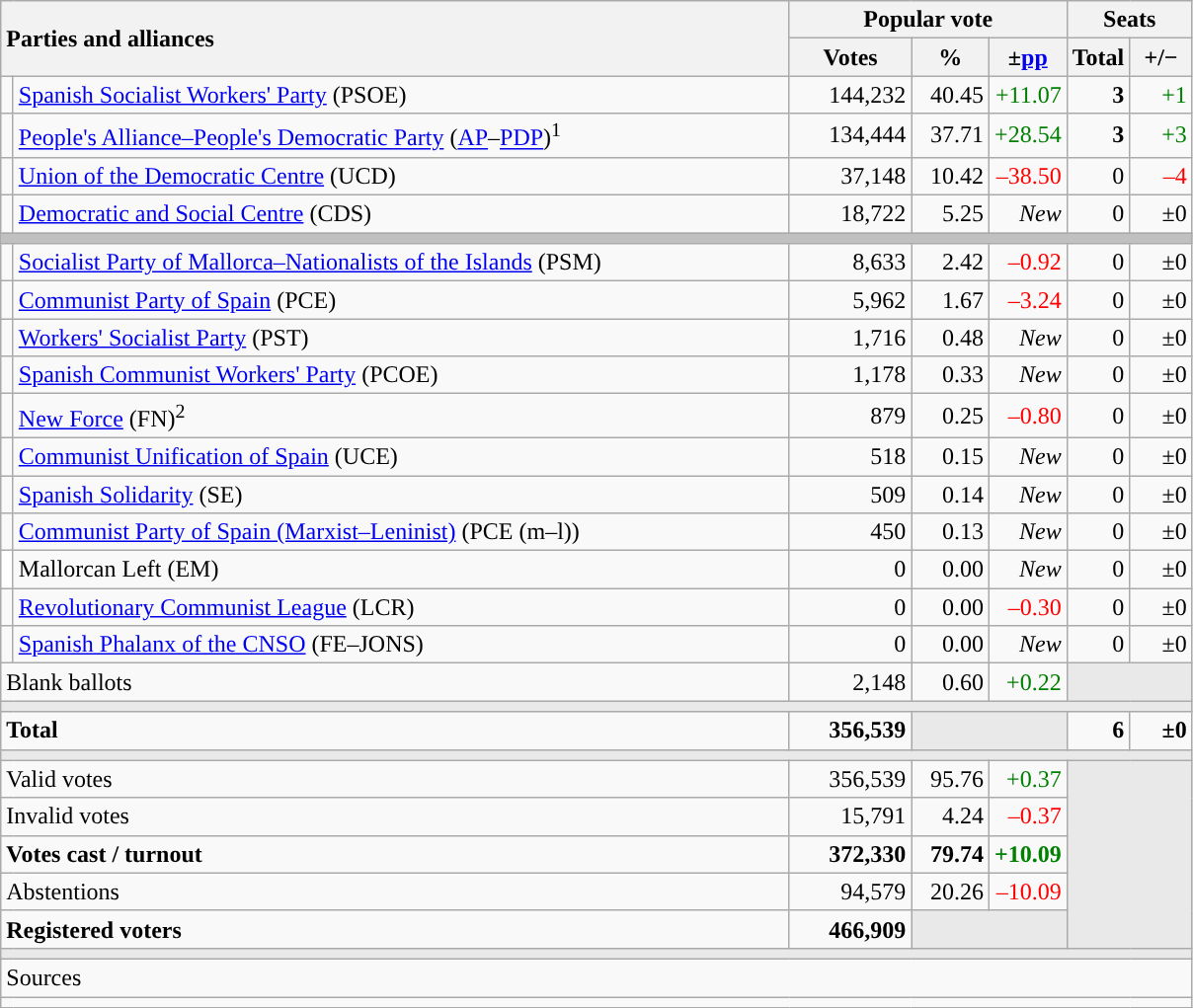<table class="wikitable" style="text-align:right;">
<tr>
<th style="text-align:left;" rowspan="2" colspan="2" width="525">Parties and alliances</th>
<th colspan="3">Popular vote</th>
<th colspan="2">Seats</th>
</tr>
<tr>
<th width="75">Votes</th>
<th width="45">%</th>
<th width="45">±<a href='#'>pp</a></th>
<th width="35">Total</th>
<th width="35">+/−</th>
</tr>
<tr>
<td width="1" style="color:inherit;background:"></td>
<td align="left"><a href='#'>Spanish Socialist Workers' Party</a> (PSOE)</td>
<td>144,232</td>
<td>40.45</td>
<td style="color:green;">+11.07</td>
<td><strong>3</strong></td>
<td style="color:green;">+1</td>
</tr>
<tr>
<td style="color:inherit;background:"></td>
<td align="left"><a href='#'>People's Alliance–People's Democratic Party</a> (<a href='#'>AP</a>–<a href='#'>PDP</a>)<sup>1</sup></td>
<td>134,444</td>
<td>37.71</td>
<td style="color:green;">+28.54</td>
<td><strong>3</strong></td>
<td style="color:green;">+3</td>
</tr>
<tr>
<td style="color:inherit;background:"></td>
<td align="left"><a href='#'>Union of the Democratic Centre</a> (UCD)</td>
<td>37,148</td>
<td>10.42</td>
<td style="color:red;">–38.50</td>
<td>0</td>
<td style="color:red;">–4</td>
</tr>
<tr>
<td style="color:inherit;background:"></td>
<td align="left"><a href='#'>Democratic and Social Centre</a> (CDS)</td>
<td>18,722</td>
<td>5.25</td>
<td><em>New</em></td>
<td>0</td>
<td>±0</td>
</tr>
<tr>
<td colspan="7" bgcolor="#C0C0C0"></td>
</tr>
<tr>
<td style="color:inherit;background:"></td>
<td align="left"><a href='#'>Socialist Party of Mallorca–Nationalists of the Islands</a> (PSM)</td>
<td>8,633</td>
<td>2.42</td>
<td style="color:red;">–0.92</td>
<td>0</td>
<td>±0</td>
</tr>
<tr>
<td style="color:inherit;background:"></td>
<td align="left"><a href='#'>Communist Party of Spain</a> (PCE)</td>
<td>5,962</td>
<td>1.67</td>
<td style="color:red;">–3.24</td>
<td>0</td>
<td>±0</td>
</tr>
<tr>
<td style="color:inherit;background:"></td>
<td align="left"><a href='#'>Workers' Socialist Party</a> (PST)</td>
<td>1,716</td>
<td>0.48</td>
<td><em>New</em></td>
<td>0</td>
<td>±0</td>
</tr>
<tr>
<td style="color:inherit;background:"></td>
<td align="left"><a href='#'>Spanish Communist Workers' Party</a> (PCOE)</td>
<td>1,178</td>
<td>0.33</td>
<td><em>New</em></td>
<td>0</td>
<td>±0</td>
</tr>
<tr>
<td style="color:inherit;background:"></td>
<td align="left"><a href='#'>New Force</a> (FN)<sup>2</sup></td>
<td>879</td>
<td>0.25</td>
<td style="color:red;">–0.80</td>
<td>0</td>
<td>±0</td>
</tr>
<tr>
<td style="color:inherit;background:"></td>
<td align="left"><a href='#'>Communist Unification of Spain</a> (UCE)</td>
<td>518</td>
<td>0.15</td>
<td><em>New</em></td>
<td>0</td>
<td>±0</td>
</tr>
<tr>
<td style="color:inherit;background:"></td>
<td align="left"><a href='#'>Spanish Solidarity</a> (SE)</td>
<td>509</td>
<td>0.14</td>
<td><em>New</em></td>
<td>0</td>
<td>±0</td>
</tr>
<tr>
<td style="color:inherit;background:"></td>
<td align="left"><a href='#'>Communist Party of Spain (Marxist–Leninist)</a> (PCE (m–l))</td>
<td>450</td>
<td>0.13</td>
<td><em>New</em></td>
<td>0</td>
<td>±0</td>
</tr>
<tr>
<td bgcolor="white"></td>
<td align="left">Mallorcan Left (EM)</td>
<td>0</td>
<td>0.00</td>
<td><em>New</em></td>
<td>0</td>
<td>±0</td>
</tr>
<tr>
<td style="color:inherit;background:"></td>
<td align="left"><a href='#'>Revolutionary Communist League</a> (LCR)</td>
<td>0</td>
<td>0.00</td>
<td style="color:red;">–0.30</td>
<td>0</td>
<td>±0</td>
</tr>
<tr>
<td style="color:inherit;background:"></td>
<td align="left"><a href='#'>Spanish Phalanx of the CNSO</a> (FE–JONS)</td>
<td>0</td>
<td>0.00</td>
<td><em>New</em></td>
<td>0</td>
<td>±0</td>
</tr>
<tr>
<td align="left" colspan="2">Blank ballots</td>
<td>2,148</td>
<td>0.60</td>
<td style="color:green;">+0.22</td>
<td bgcolor="#E9E9E9" colspan="2"></td>
</tr>
<tr>
<td colspan="7" bgcolor="#E9E9E9"></td>
</tr>
<tr style="font-weight:bold;">
<td align="left" colspan="2">Total</td>
<td>356,539</td>
<td bgcolor="#E9E9E9" colspan="2"></td>
<td>6</td>
<td>±0</td>
</tr>
<tr>
<td colspan="7" bgcolor="#E9E9E9"></td>
</tr>
<tr>
<td align="left" colspan="2">Valid votes</td>
<td>356,539</td>
<td>95.76</td>
<td style="color:green;">+0.37</td>
<td bgcolor="#E9E9E9" colspan="2" rowspan="5"></td>
</tr>
<tr>
<td align="left" colspan="2">Invalid votes</td>
<td>15,791</td>
<td>4.24</td>
<td style="color:red;">–0.37</td>
</tr>
<tr style="font-weight:bold;">
<td align="left" colspan="2">Votes cast / turnout</td>
<td>372,330</td>
<td>79.74</td>
<td style="color:green;">+10.09</td>
</tr>
<tr>
<td align="left" colspan="2">Abstentions</td>
<td>94,579</td>
<td>20.26</td>
<td style="color:red;">–10.09</td>
</tr>
<tr style="font-weight:bold;">
<td align="left" colspan="2">Registered voters</td>
<td>466,909</td>
<td bgcolor="#E9E9E9" colspan="2"></td>
</tr>
<tr>
<td colspan="7" bgcolor="#E9E9E9"></td>
</tr>
<tr>
<td align="left" colspan="7">Sources</td>
</tr>
<tr>
<td colspan="7" style="text-align:left; max-width:790px;"></td>
</tr>
</table>
